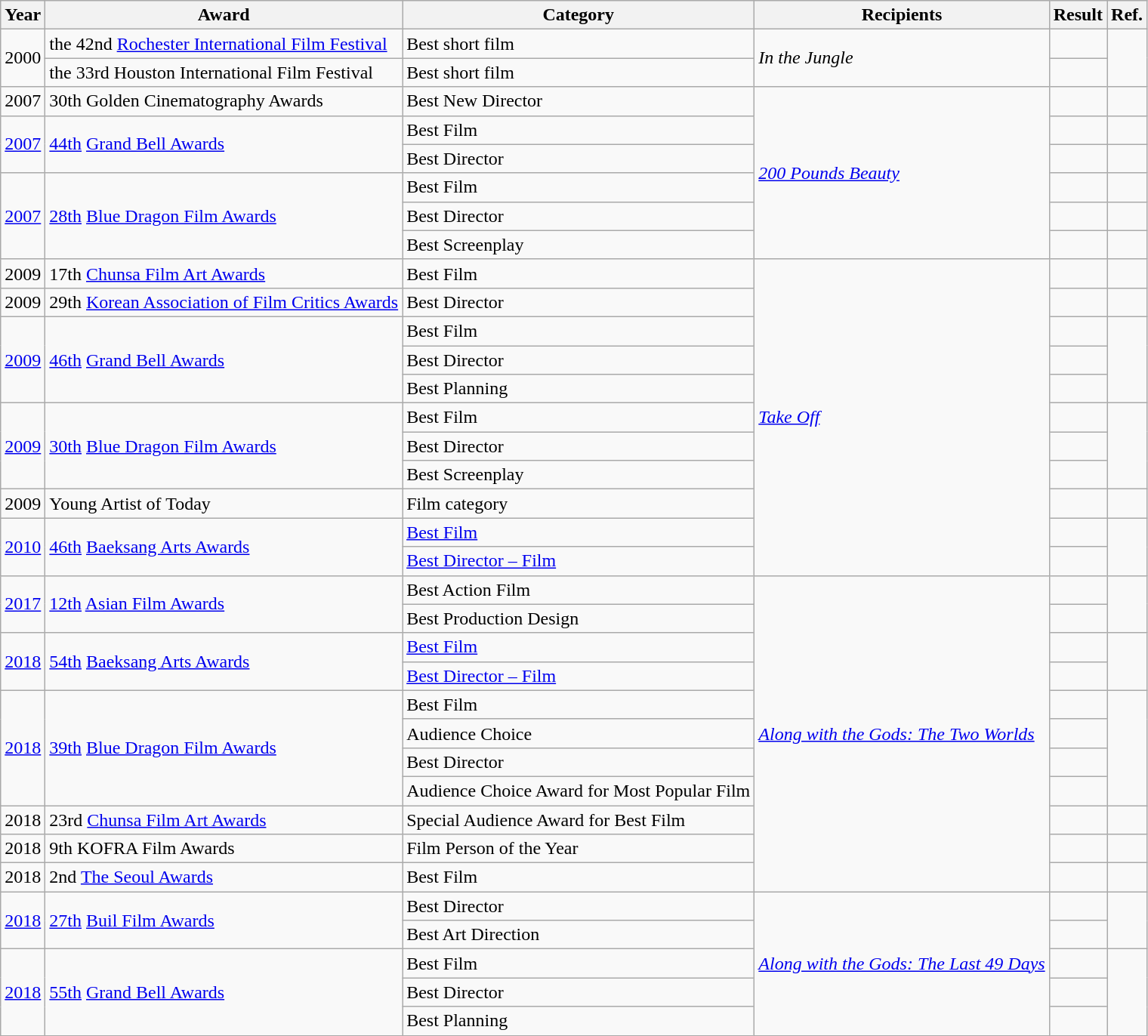<table class="wikitable plainrowheaders sortable">
<tr>
<th>Year</th>
<th>Award</th>
<th>Category</th>
<th>Recipients</th>
<th>Result</th>
<th>Ref.</th>
</tr>
<tr>
<td rowspan="2">2000</td>
<td>the 42nd <a href='#'>Rochester International Film Festival</a></td>
<td>Best short film</td>
<td rowspan="2"><em>In the Jungle</em></td>
<td></td>
<td rowspan="2"></td>
</tr>
<tr>
<td>the 33rd Houston International Film Festival</td>
<td>Best short film</td>
<td></td>
</tr>
<tr>
<td>2007</td>
<td>30th Golden Cinematography Awards</td>
<td>Best New Director</td>
<td rowspan="6"><em><a href='#'>200 Pounds Beauty</a></em></td>
<td></td>
<td></td>
</tr>
<tr>
<td rowspan="2"><a href='#'>2007</a></td>
<td rowspan="2"><a href='#'>44th</a> <a href='#'>Grand Bell Awards</a></td>
<td>Best Film</td>
<td></td>
<td></td>
</tr>
<tr>
<td>Best Director</td>
<td></td>
<td></td>
</tr>
<tr>
<td rowspan="3"><a href='#'>2007</a></td>
<td rowspan="3"><a href='#'>28th</a> <a href='#'>Blue Dragon Film Awards</a></td>
<td>Best Film</td>
<td></td>
<td></td>
</tr>
<tr>
<td>Best Director</td>
<td></td>
<td></td>
</tr>
<tr>
<td>Best Screenplay</td>
<td></td>
<td></td>
</tr>
<tr>
<td>2009</td>
<td>17th <a href='#'>Chunsa Film Art Awards</a></td>
<td>Best Film</td>
<td rowspan="11"><em><a href='#'>Take Off</a></em></td>
<td></td>
<td></td>
</tr>
<tr>
<td>2009</td>
<td>29th <a href='#'>Korean Association of Film Critics Awards</a></td>
<td>Best Director</td>
<td></td>
<td></td>
</tr>
<tr>
<td rowspan="3"><a href='#'>2009</a></td>
<td rowspan="3"><a href='#'>46th</a> <a href='#'>Grand Bell Awards</a></td>
<td>Best Film</td>
<td></td>
<td rowspan="3"></td>
</tr>
<tr>
<td>Best Director</td>
<td></td>
</tr>
<tr>
<td>Best Planning</td>
<td></td>
</tr>
<tr>
<td rowspan="3"><a href='#'>2009</a></td>
<td rowspan="3"><a href='#'>30th</a> <a href='#'>Blue Dragon Film Awards</a></td>
<td>Best Film</td>
<td></td>
<td rowspan="3"></td>
</tr>
<tr>
<td>Best Director</td>
<td></td>
</tr>
<tr>
<td>Best Screenplay</td>
<td></td>
</tr>
<tr>
<td>2009</td>
<td>Young Artist of Today</td>
<td>Film category</td>
<td></td>
<td></td>
</tr>
<tr>
<td rowspan="2"><a href='#'>2010</a></td>
<td rowspan="2"><a href='#'>46th</a> <a href='#'>Baeksang Arts Awards</a></td>
<td><a href='#'>Best Film</a></td>
<td></td>
<td rowspan="2"></td>
</tr>
<tr>
<td><a href='#'>Best Director – Film</a></td>
<td></td>
</tr>
<tr>
<td rowspan="2"><a href='#'>2017</a></td>
<td rowspan="2"><a href='#'>12th</a> <a href='#'>Asian Film Awards</a></td>
<td>Best Action Film</td>
<td rowspan="11"><em><a href='#'>Along with the Gods: The Two Worlds</a></em></td>
<td></td>
<td rowspan="2"></td>
</tr>
<tr>
<td>Best Production Design</td>
<td></td>
</tr>
<tr>
<td rowspan="2"><a href='#'>2018</a></td>
<td rowspan="2"><a href='#'>54th</a> <a href='#'>Baeksang Arts Awards</a></td>
<td><a href='#'>Best Film</a></td>
<td></td>
<td rowspan="2"></td>
</tr>
<tr>
<td><a href='#'>Best Director – Film</a></td>
<td></td>
</tr>
<tr>
<td rowspan="4"><a href='#'>2018</a></td>
<td rowspan="4"><a href='#'>39th</a> <a href='#'>Blue Dragon Film Awards</a></td>
<td>Best Film</td>
<td></td>
<td rowspan="4"></td>
</tr>
<tr>
<td>Audience Choice</td>
<td></td>
</tr>
<tr>
<td>Best Director</td>
<td></td>
</tr>
<tr>
<td>Audience Choice Award for Most Popular Film</td>
<td></td>
</tr>
<tr>
<td>2018</td>
<td>23rd <a href='#'>Chunsa Film Art Awards</a></td>
<td>Special Audience Award for Best Film</td>
<td></td>
<td></td>
</tr>
<tr>
<td>2018</td>
<td>9th KOFRA Film Awards</td>
<td>Film Person of the Year</td>
<td></td>
<td></td>
</tr>
<tr>
<td>2018</td>
<td>2nd <a href='#'>The Seoul Awards</a></td>
<td>Best Film</td>
<td></td>
<td></td>
</tr>
<tr>
<td rowspan="2"><a href='#'>2018</a></td>
<td rowspan="2"><a href='#'>27th</a> <a href='#'>Buil Film Awards</a></td>
<td>Best Director</td>
<td rowspan="5"><em><a href='#'>Along with the Gods: The Last 49 Days</a></em></td>
<td></td>
<td rowspan="2"></td>
</tr>
<tr>
<td>Best Art Direction</td>
<td></td>
</tr>
<tr>
<td rowspan="3"><a href='#'>2018</a></td>
<td rowspan="3"><a href='#'>55th</a> <a href='#'>Grand Bell Awards</a></td>
<td>Best Film</td>
<td></td>
<td rowspan="3"></td>
</tr>
<tr>
<td>Best Director</td>
<td></td>
</tr>
<tr>
<td>Best Planning</td>
<td></td>
</tr>
</table>
